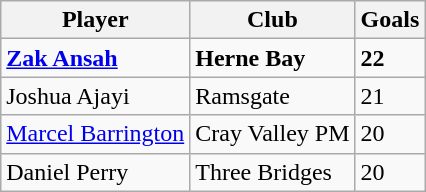<table class="wikitable">
<tr>
<th>Player</th>
<th>Club</th>
<th>Goals</th>
</tr>
<tr>
<td><strong><a href='#'>Zak Ansah</a></strong></td>
<td><strong>Herne Bay</strong></td>
<td><strong>22</strong></td>
</tr>
<tr>
<td>Joshua Ajayi</td>
<td>Ramsgate</td>
<td>21</td>
</tr>
<tr>
<td><a href='#'>Marcel Barrington</a></td>
<td>Cray Valley PM</td>
<td>20</td>
</tr>
<tr>
<td>Daniel Perry</td>
<td>Three Bridges</td>
<td>20</td>
</tr>
</table>
